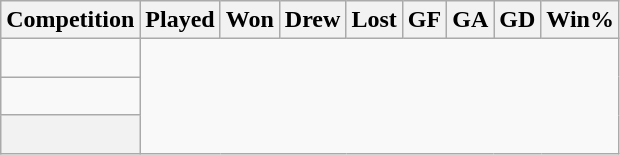<table class="wikitable sortable" style="text-align:center;">
<tr>
<th>Competition</th>
<th>Played</th>
<th>Won</th>
<th>Drew</th>
<th>Lost</th>
<th>GF</th>
<th>GA</th>
<th>GD</th>
<th>Win%</th>
</tr>
<tr>
<td align=left><br></td>
</tr>
<tr>
<td align=left><br></td>
</tr>
<tr class="sortbottom">
<th><br></th>
</tr>
</table>
